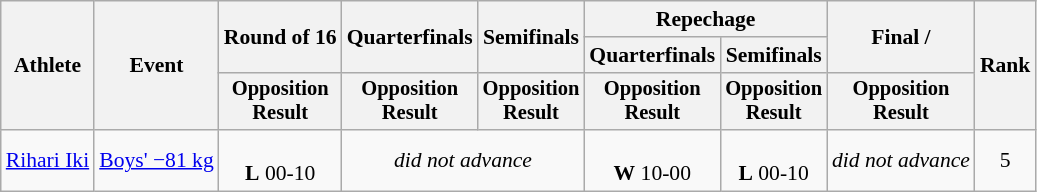<table class="wikitable" style="font-size:90%">
<tr>
<th rowspan="3">Athlete</th>
<th rowspan="3">Event</th>
<th rowspan="2">Round of 16</th>
<th rowspan="2">Quarterfinals</th>
<th rowspan="2">Semifinals</th>
<th colspan="2">Repechage</th>
<th rowspan="2">Final / </th>
<th rowspan="3">Rank</th>
</tr>
<tr>
<th>Quarterfinals</th>
<th>Semifinals</th>
</tr>
<tr style="font-size:95%">
<th>Opposition<br>Result</th>
<th>Opposition<br>Result</th>
<th>Opposition<br>Result</th>
<th>Opposition<br>Result</th>
<th>Opposition<br>Result</th>
<th>Opposition<br>Result</th>
</tr>
<tr align="center">
<td align=left><a href='#'>Rihari Iki</a></td>
<td align=left><a href='#'>Boys' −81 kg</a></td>
<td><br> <strong>L</strong> 00-10</td>
<td Colspan=2><em>did not advance</em></td>
<td><br> <strong>W</strong> 10-00</td>
<td><br> <strong>L</strong> 00-10</td>
<td><em>did not advance</em></td>
<td>5</td>
</tr>
</table>
